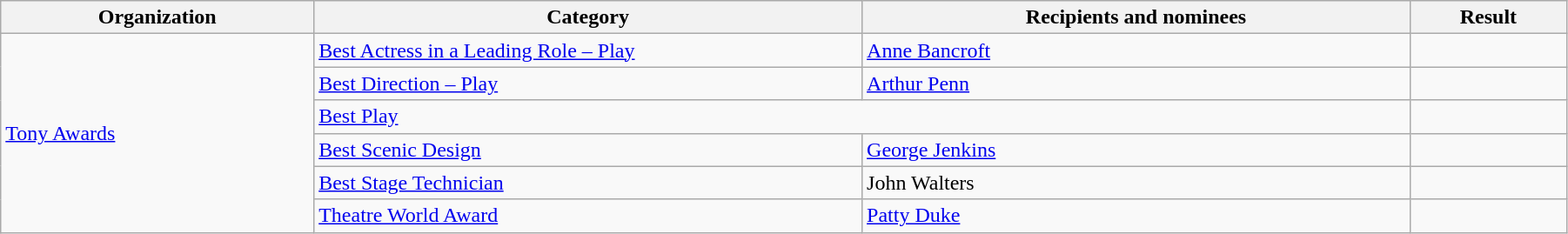<table class="wikitable" width="95%" cellpadding="5">
<tr>
<th width="20%">Organization</th>
<th width="35%">Category</th>
<th width="35%">Recipients and nominees</th>
<th width="10%">Result</th>
</tr>
<tr>
<td rowspan="6"><a href='#'>Tony Awards</a></td>
<td><a href='#'>Best Actress in a Leading Role – Play</a></td>
<td><a href='#'>Anne Bancroft</a></td>
<td></td>
</tr>
<tr>
<td><a href='#'>Best Direction – Play</a></td>
<td><a href='#'>Arthur Penn</a></td>
<td></td>
</tr>
<tr>
<td colspan="2"><a href='#'>Best Play</a></td>
<td></td>
</tr>
<tr>
<td><a href='#'>Best Scenic Design</a></td>
<td><a href='#'>George Jenkins</a></td>
<td></td>
</tr>
<tr>
<td><a href='#'>Best Stage Technician</a></td>
<td>John Walters</td>
<td></td>
</tr>
<tr>
<td><a href='#'>Theatre World Award</a></td>
<td><a href='#'>Patty Duke</a></td>
<td></td>
</tr>
</table>
